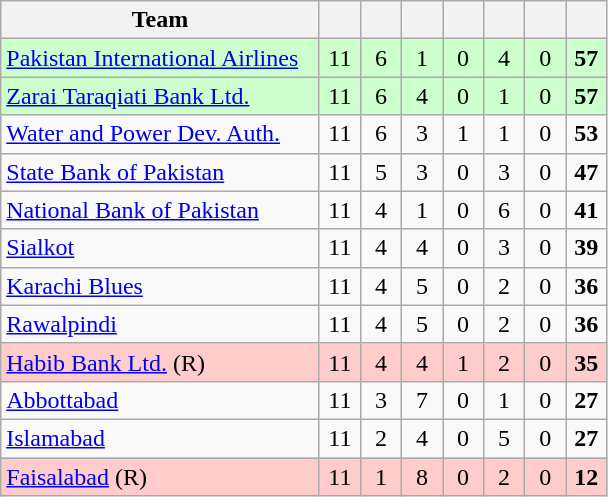<table class="wikitable sortable" style="text-align: center">
<tr>
<th style="width:205px;">Team</th>
<th style="width:20px;"></th>
<th style="width:20px;"></th>
<th style="width:20px;"></th>
<th style="width:20px;"></th>
<th style="width:20px;"></th>
<th style="width:20px;"></th>
<th style="width:20px;"></th>
</tr>
<tr bgcolor="#ccffcc">
<td style="text-align:left"><a href='#'>Pakistan International Airlines</a></td>
<td>11</td>
<td>6</td>
<td>1</td>
<td>0</td>
<td>4</td>
<td>0</td>
<td><strong>57</strong></td>
</tr>
<tr bgcolor="#ccffcc">
<td style="text-align:left"><a href='#'>Zarai Taraqiati Bank Ltd.</a></td>
<td>11</td>
<td>6</td>
<td>4</td>
<td>0</td>
<td>1</td>
<td>0</td>
<td><strong>57</strong></td>
</tr>
<tr bgcolor=>
<td style="text-align:left"><a href='#'>Water and Power Dev. Auth.</a></td>
<td>11</td>
<td>6</td>
<td>3</td>
<td>1</td>
<td>1</td>
<td>0</td>
<td><strong>53</strong></td>
</tr>
<tr bgcolor=>
<td style="text-align:left"><a href='#'>State Bank of Pakistan</a></td>
<td>11</td>
<td>5</td>
<td>3</td>
<td>0</td>
<td>3</td>
<td>0</td>
<td><strong>47</strong></td>
</tr>
<tr bgcolor=>
<td style="text-align:left"><a href='#'>National Bank of Pakistan</a></td>
<td>11</td>
<td>4</td>
<td>1</td>
<td>0</td>
<td>6</td>
<td>0</td>
<td><strong>41</strong></td>
</tr>
<tr bgcolor=>
<td style="text-align:left"><a href='#'>Sialkot</a></td>
<td>11</td>
<td>4</td>
<td>4</td>
<td>0</td>
<td>3</td>
<td>0</td>
<td><strong>39</strong></td>
</tr>
<tr bgcolor=>
<td style="text-align:left"><a href='#'>Karachi Blues</a></td>
<td>11</td>
<td>4</td>
<td>5</td>
<td>0</td>
<td>2</td>
<td>0</td>
<td><strong>36</strong></td>
</tr>
<tr bgcolor=>
<td style="text-align:left"><a href='#'>Rawalpindi</a></td>
<td>11</td>
<td>4</td>
<td>5</td>
<td>0</td>
<td>2</td>
<td>0</td>
<td><strong>36</strong></td>
</tr>
<tr bgcolor=#ffcccc>
<td style="text-align:left"><a href='#'>Habib Bank Ltd.</a> (R)</td>
<td>11</td>
<td>4</td>
<td>4</td>
<td>1</td>
<td>2</td>
<td>0</td>
<td><strong>35</strong></td>
</tr>
<tr bgcolor=>
<td style="text-align:left"><a href='#'>Abbottabad</a></td>
<td>11</td>
<td>3</td>
<td>7</td>
<td>0</td>
<td>1</td>
<td>0</td>
<td><strong>27</strong></td>
</tr>
<tr bgcolor=>
<td style="text-align:left"><a href='#'>Islamabad</a></td>
<td>11</td>
<td>2</td>
<td>4</td>
<td>0</td>
<td>5</td>
<td>0</td>
<td><strong>27</strong></td>
</tr>
<tr bgcolor=#ffcccc>
<td style="text-align:left"><a href='#'>Faisalabad</a> (R)</td>
<td>11</td>
<td>1</td>
<td>8</td>
<td>0</td>
<td>2</td>
<td>0</td>
<td><strong>12</strong></td>
</tr>
</table>
